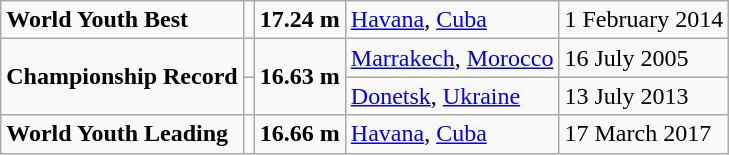<table class="wikitable">
<tr>
<td><strong>World Youth Best</strong></td>
<td></td>
<td><strong>17.24 m</strong></td>
<td><a href='#'>Havana</a>, <a href='#'>Cuba</a></td>
<td>1 February 2014</td>
</tr>
<tr>
<td rowspan=2><strong>Championship Record</strong></td>
<td></td>
<td rowspan=2><strong>16.63 m</strong></td>
<td><a href='#'>Marrakech</a>, <a href='#'>Morocco</a></td>
<td>16 July 2005</td>
</tr>
<tr>
<td></td>
<td><a href='#'>Donetsk</a>, <a href='#'>Ukraine</a></td>
<td>13 July 2013</td>
</tr>
<tr>
<td><strong>World Youth Leading</strong></td>
<td></td>
<td><strong>16.66 m</strong></td>
<td><a href='#'>Havana</a>, <a href='#'>Cuba</a></td>
<td>17 March 2017</td>
</tr>
</table>
